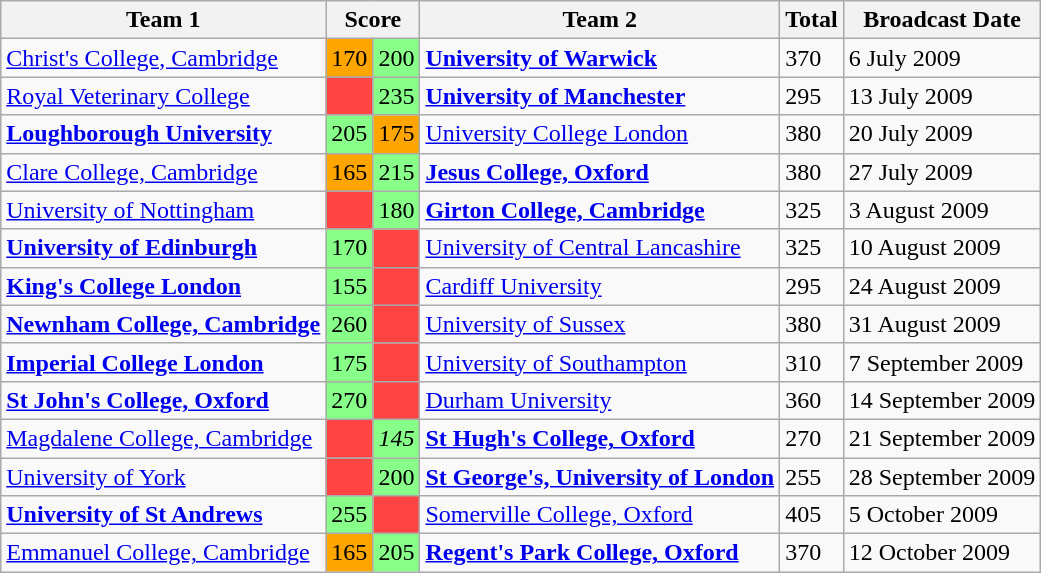<table class="wikitable" border="1">
<tr>
<th>Team 1</th>
<th colspan=2>Score</th>
<th>Team 2</th>
<th>Total</th>
<th>Broadcast Date</th>
</tr>
<tr>
<td><a href='#'>Christ's College, Cambridge</a></td>
<td style="background:orange">170</td>
<td style="background:#88ff88">200</td>
<td><strong><a href='#'>University of Warwick</a></strong></td>
<td>370</td>
<td>6 July 2009</td>
</tr>
<tr>
<td><a href='#'>Royal Veterinary College</a></td>
<td style="background:#ff4444"></td>
<td style="background:#88ff88">235</td>
<td><strong><a href='#'>University of Manchester</a></strong></td>
<td>295</td>
<td>13 July 2009</td>
</tr>
<tr>
<td><strong><a href='#'>Loughborough University</a></strong></td>
<td style="background:#88ff88">205</td>
<td style="background:orange">175</td>
<td><a href='#'>University College London</a></td>
<td>380</td>
<td>20 July 2009</td>
</tr>
<tr>
<td><a href='#'>Clare College, Cambridge</a></td>
<td style="background:orange">165</td>
<td style="background:#88ff88">215</td>
<td><strong><a href='#'>Jesus College, Oxford</a></strong></td>
<td>380</td>
<td>27 July 2009</td>
</tr>
<tr>
<td><a href='#'>University of Nottingham</a></td>
<td style="background:#ff4444"></td>
<td style="background:#88ff88">180</td>
<td><strong><a href='#'>Girton College, Cambridge</a></strong></td>
<td>325</td>
<td>3 August 2009</td>
</tr>
<tr>
<td><strong><a href='#'>University of Edinburgh</a></strong></td>
<td style="background:#88ff88">170</td>
<td style="background:#ff4444"></td>
<td><a href='#'>University of Central Lancashire</a></td>
<td>325</td>
<td>10 August 2009</td>
</tr>
<tr>
<td><strong><a href='#'>King's College London</a></strong></td>
<td style="background:#88ff88">155</td>
<td style="background:#ff4444"></td>
<td><a href='#'>Cardiff University</a></td>
<td>295</td>
<td>24 August 2009</td>
</tr>
<tr>
<td><strong><a href='#'>Newnham College, Cambridge</a></strong></td>
<td style="background:#88ff88">260</td>
<td style="background:#ff4444"></td>
<td><a href='#'>University of Sussex</a></td>
<td>380</td>
<td>31 August 2009</td>
</tr>
<tr>
<td><strong><a href='#'>Imperial College London</a></strong></td>
<td style="background:#88ff88">175</td>
<td style="background:#ff4444"></td>
<td><a href='#'>University of Southampton</a></td>
<td>310</td>
<td>7 September 2009</td>
</tr>
<tr>
<td><strong><a href='#'>St John's College, Oxford</a></strong></td>
<td style="background:#88ff88">270</td>
<td style="background:#ff4444"></td>
<td><a href='#'>Durham University</a></td>
<td>360</td>
<td>14 September 2009</td>
</tr>
<tr>
<td><a href='#'>Magdalene College, Cambridge</a></td>
<td style="background:#ff4444"></td>
<td style="background:#88ff88"><em>145</em></td>
<td><strong><a href='#'>St Hugh's College, Oxford</a></strong></td>
<td>270</td>
<td>21 September 2009</td>
</tr>
<tr>
<td><a href='#'>University of York</a></td>
<td style="background:#ff4444"></td>
<td style="background:#88ff88">200</td>
<td><strong><a href='#'>St George's, University of London</a></strong></td>
<td>255</td>
<td>28 September 2009</td>
</tr>
<tr>
<td><strong><a href='#'>University of St Andrews</a></strong></td>
<td style="background:#88ff88">255</td>
<td style="background:#ff4444"></td>
<td><a href='#'>Somerville College, Oxford</a></td>
<td>405</td>
<td>5 October 2009</td>
</tr>
<tr>
<td><a href='#'>Emmanuel College, Cambridge</a></td>
<td style="background:orange">165</td>
<td style="background:#88ff88">205</td>
<td><strong><a href='#'>Regent's Park College, Oxford</a></strong></td>
<td>370</td>
<td>12 October 2009</td>
</tr>
</table>
